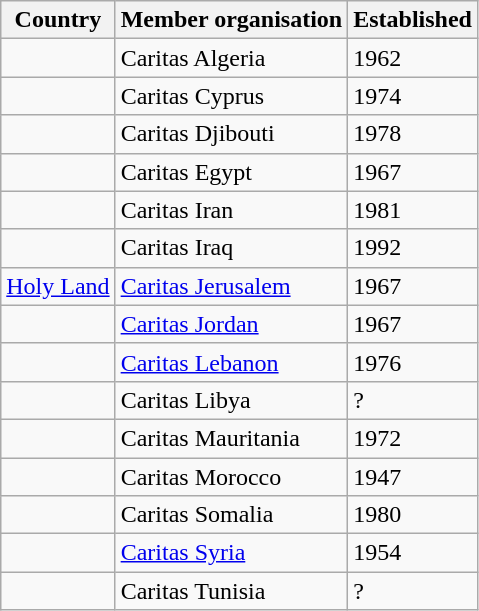<table class="wikitable sortable" style="font-size: 100%">
<tr>
<th>Country</th>
<th>Member organisation<br></th>
<th>Established</th>
</tr>
<tr>
<td></td>
<td>Caritas Algeria</td>
<td>1962</td>
</tr>
<tr>
<td></td>
<td>Caritas Cyprus</td>
<td>1974</td>
</tr>
<tr>
<td></td>
<td>Caritas Djibouti</td>
<td>1978</td>
</tr>
<tr>
<td></td>
<td>Caritas Egypt</td>
<td>1967</td>
</tr>
<tr>
<td></td>
<td>Caritas Iran</td>
<td>1981</td>
</tr>
<tr>
<td></td>
<td>Caritas Iraq</td>
<td>1992</td>
</tr>
<tr>
<td> <a href='#'>Holy Land</a></td>
<td><a href='#'>Caritas Jerusalem</a></td>
<td>1967</td>
</tr>
<tr>
<td></td>
<td><a href='#'>Caritas Jordan</a></td>
<td>1967</td>
</tr>
<tr>
<td></td>
<td><a href='#'>Caritas Lebanon</a></td>
<td>1976</td>
</tr>
<tr>
<td></td>
<td>Caritas Libya</td>
<td>?</td>
</tr>
<tr>
<td></td>
<td>Caritas Mauritania</td>
<td>1972</td>
</tr>
<tr>
<td></td>
<td>Caritas Morocco</td>
<td>1947</td>
</tr>
<tr>
<td></td>
<td>Caritas Somalia</td>
<td>1980</td>
</tr>
<tr>
<td></td>
<td><a href='#'>Caritas Syria</a></td>
<td>1954</td>
</tr>
<tr>
<td></td>
<td>Caritas Tunisia</td>
<td>?</td>
</tr>
</table>
